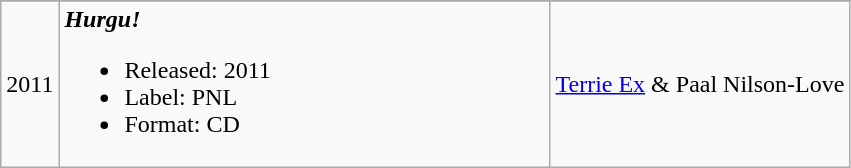<table class="wikitable">
<tr ! Year !! style="width:225px;"|Title !! style="width:225px;"|Notes>
</tr>
<tr>
<td>2011</td>
<td style="width:20em"><strong><em>Hurgu!</em></strong><br><ul><li>Released: 2011</li><li>Label: PNL </li><li>Format: CD</li></ul></td>
<td><a href='#'>Terrie Ex</a> & Paal Nilson-Love</td>
</tr>
</table>
